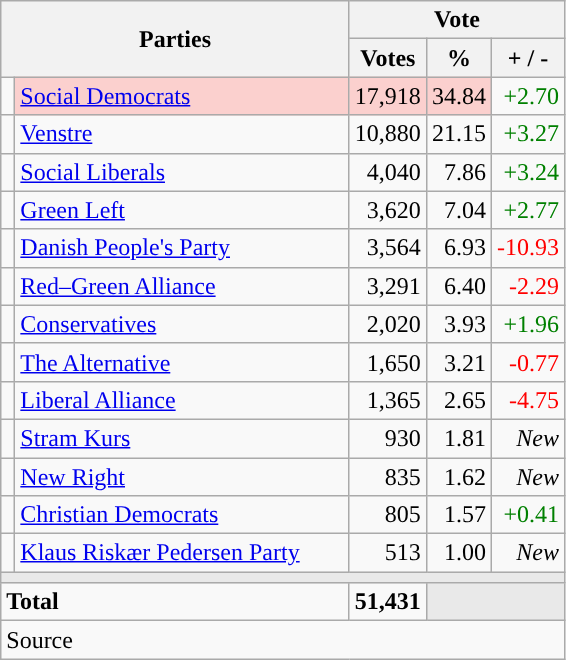<table class="wikitable" style="text-align:right;">
<tr>
<th style="text-align:centre;" rowspan="2" colspan="2" width="225">Parties</th>
<th colspan="3">Vote</th>
</tr>
<tr>
<th width="15">Votes</th>
<th width="15">%</th>
<th width="15">+ / -</th>
</tr>
<tr>
<td width="2" style="color:inherit;background:"></td>
<td bgcolor=#fbd0ce  align="left"><a href='#'>Social Democrats</a></td>
<td bgcolor=#fbd0ce>17,918</td>
<td bgcolor=#fbd0ce>34.84</td>
<td style=color:green;>+2.70</td>
</tr>
<tr>
<td width="2" style="color:inherit;background:"></td>
<td align="left"><a href='#'>Venstre</a></td>
<td>10,880</td>
<td>21.15</td>
<td style=color:green;>+3.27</td>
</tr>
<tr>
<td width="2" style="color:inherit;background:"></td>
<td align="left"><a href='#'>Social Liberals</a></td>
<td>4,040</td>
<td>7.86</td>
<td style=color:green;>+3.24</td>
</tr>
<tr>
<td width="2" style="color:inherit;background:"></td>
<td align="left"><a href='#'>Green Left</a></td>
<td>3,620</td>
<td>7.04</td>
<td style=color:green;>+2.77</td>
</tr>
<tr>
<td width="2" style="color:inherit;background:"></td>
<td align="left"><a href='#'>Danish People's Party</a></td>
<td>3,564</td>
<td>6.93</td>
<td style=color:red;>-10.93</td>
</tr>
<tr>
<td width="2" style="color:inherit;background:"></td>
<td align="left"><a href='#'>Red–Green Alliance</a></td>
<td>3,291</td>
<td>6.40</td>
<td style=color:red;>-2.29</td>
</tr>
<tr>
<td width="2" style="color:inherit;background:"></td>
<td align="left"><a href='#'>Conservatives</a></td>
<td>2,020</td>
<td>3.93</td>
<td style=color:green;>+1.96</td>
</tr>
<tr>
<td width="2" style="color:inherit;background:"></td>
<td align="left"><a href='#'>The Alternative</a></td>
<td>1,650</td>
<td>3.21</td>
<td style=color:red;>-0.77</td>
</tr>
<tr>
<td width="2" style="color:inherit;background:"></td>
<td align="left"><a href='#'>Liberal Alliance</a></td>
<td>1,365</td>
<td>2.65</td>
<td style=color:red;>-4.75</td>
</tr>
<tr>
<td width="2" style="color:inherit;background:"></td>
<td align="left"><a href='#'>Stram Kurs</a></td>
<td>930</td>
<td>1.81</td>
<td><em>New</em></td>
</tr>
<tr>
<td width="2" style="color:inherit;background:"></td>
<td align="left"><a href='#'>New Right</a></td>
<td>835</td>
<td>1.62</td>
<td><em>New</em></td>
</tr>
<tr>
<td width="2" style="color:inherit;background:"></td>
<td align="left"><a href='#'>Christian Democrats</a></td>
<td>805</td>
<td>1.57</td>
<td style=color:green;>+0.41</td>
</tr>
<tr>
<td width="2" style="color:inherit;background:"></td>
<td align="left"><a href='#'>Klaus Riskær Pedersen Party</a></td>
<td>513</td>
<td>1.00</td>
<td><em>New</em></td>
</tr>
<tr>
<td colspan="7" bgcolor="#E9E9E9"></td>
</tr>
<tr>
<td align="left" colspan="2"><strong>Total</strong></td>
<td><strong>51,431</strong></td>
<td bgcolor="#E9E9E9" colspan="2"></td>
</tr>
<tr>
<td align="left" colspan="6">Source</td>
</tr>
</table>
